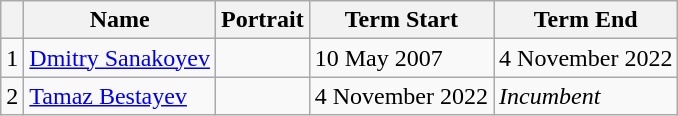<table class="wikitable">
<tr>
<th></th>
<th>Name</th>
<th>Portrait</th>
<th>Term Start</th>
<th>Term End</th>
</tr>
<tr>
<td>1</td>
<td><a href='#'>Dmitry Sanakoyev</a></td>
<td></td>
<td>10 May 2007</td>
<td>4 November 2022</td>
</tr>
<tr>
<td>2</td>
<td><a href='#'>Tamaz Bestayev</a></td>
<td></td>
<td>4 November 2022</td>
<td><em>Incumbent</em></td>
</tr>
</table>
